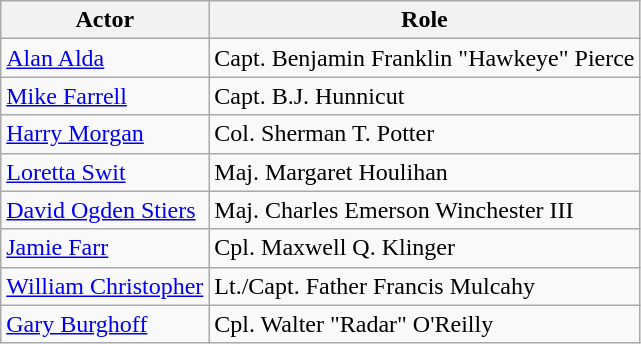<table class="wikitable">
<tr>
<th>Actor</th>
<th>Role</th>
</tr>
<tr>
<td><a href='#'>Alan Alda</a></td>
<td>Capt. Benjamin Franklin "Hawkeye" Pierce</td>
</tr>
<tr>
<td><a href='#'>Mike Farrell</a></td>
<td>Capt. B.J. Hunnicut</td>
</tr>
<tr>
<td><a href='#'>Harry Morgan</a></td>
<td>Col. Sherman T. Potter</td>
</tr>
<tr>
<td><a href='#'>Loretta Swit</a></td>
<td>Maj. Margaret Houlihan</td>
</tr>
<tr>
<td><a href='#'>David Ogden Stiers</a></td>
<td>Maj. Charles Emerson Winchester III</td>
</tr>
<tr>
<td><a href='#'>Jamie Farr</a></td>
<td>Cpl. Maxwell Q. Klinger</td>
</tr>
<tr>
<td><a href='#'>William Christopher</a></td>
<td>Lt./Capt. Father Francis Mulcahy</td>
</tr>
<tr>
<td><a href='#'>Gary Burghoff</a></td>
<td>Cpl. Walter "Radar" O'Reilly</td>
</tr>
</table>
